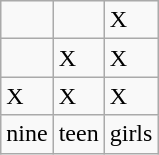<table class="wikitable">
<tr>
<td></td>
<td></td>
<td>X</td>
</tr>
<tr>
<td></td>
<td>X</td>
<td>X</td>
</tr>
<tr>
<td>X</td>
<td>X</td>
<td>X</td>
</tr>
<tr>
<td>nine</td>
<td>teen</td>
<td>girls</td>
</tr>
</table>
